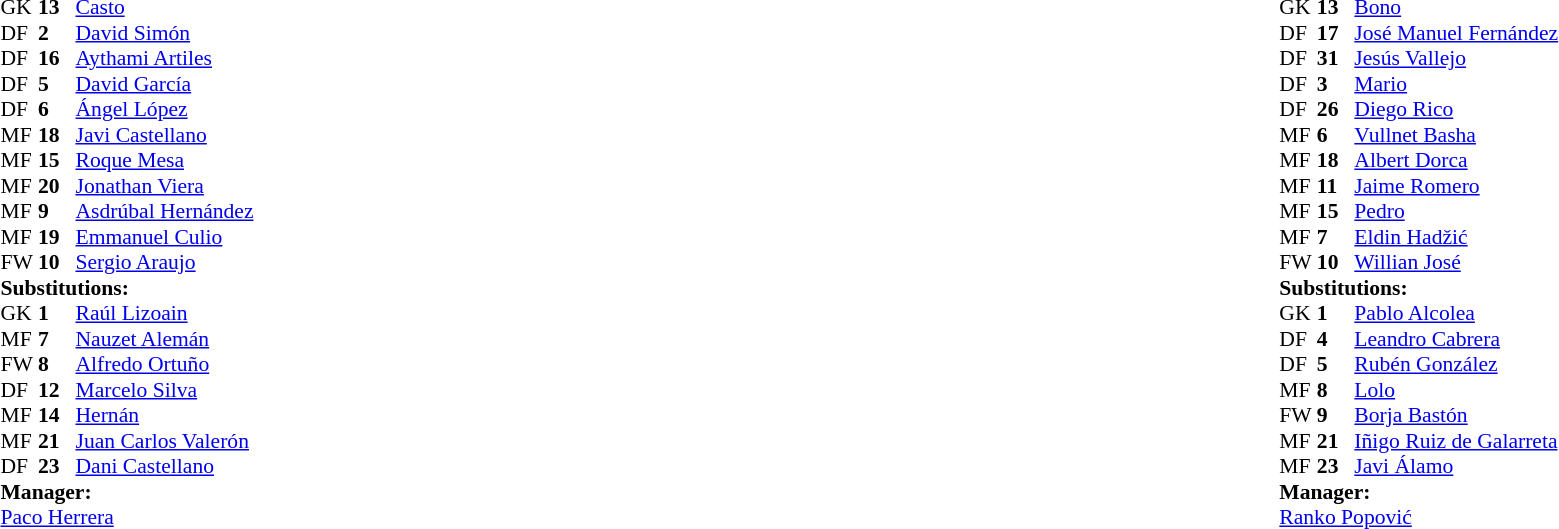<table width="100%">
<tr>
<td valign="top" width="50%"><br><table style="font-size: 90%" cellspacing="0" cellpadding="0">
<tr>
<th width="25"></th>
<th width="25"></th>
</tr>
<tr>
<td>GK</td>
<td><strong>13</strong></td>
<td> <a href='#'>Casto</a></td>
</tr>
<tr>
<td>DF</td>
<td><strong>2</strong></td>
<td> <a href='#'>David Simón</a></td>
</tr>
<tr>
<td>DF</td>
<td><strong>16</strong></td>
<td> <a href='#'>Aythami Artiles</a></td>
</tr>
<tr>
<td>DF</td>
<td><strong>5</strong></td>
<td> <a href='#'>David García</a></td>
<td></td>
</tr>
<tr>
<td>DF</td>
<td><strong>6</strong></td>
<td> <a href='#'>Ángel López</a></td>
</tr>
<tr>
<td>MF</td>
<td><strong>18</strong></td>
<td> <a href='#'>Javi Castellano</a></td>
</tr>
<tr>
<td>MF</td>
<td><strong>15</strong></td>
<td> <a href='#'>Roque Mesa</a></td>
<td></td>
<td></td>
</tr>
<tr>
<td>MF</td>
<td><strong>20</strong></td>
<td> <a href='#'>Jonathan Viera</a></td>
</tr>
<tr>
<td>MF</td>
<td><strong>9</strong></td>
<td> <a href='#'>Asdrúbal Hernández</a></td>
<td></td>
<td></td>
</tr>
<tr>
<td>MF</td>
<td><strong>19</strong></td>
<td> <a href='#'>Emmanuel Culio</a></td>
<td></td>
<td></td>
</tr>
<tr>
<td>FW</td>
<td><strong>10</strong></td>
<td> <a href='#'>Sergio Araujo</a></td>
</tr>
<tr>
<td colspan=3><strong>Substitutions:</strong></td>
</tr>
<tr>
<td>GK</td>
<td><strong>1</strong></td>
<td> <a href='#'>Raúl Lizoain</a></td>
</tr>
<tr>
<td>MF</td>
<td><strong>7</strong></td>
<td> <a href='#'>Nauzet Alemán</a></td>
</tr>
<tr>
<td>FW</td>
<td><strong>8</strong></td>
<td> <a href='#'>Alfredo Ortuño</a></td>
<td></td>
<td></td>
</tr>
<tr>
<td>DF</td>
<td><strong>12</strong></td>
<td> <a href='#'>Marcelo Silva</a></td>
<td></td>
<td></td>
</tr>
<tr>
<td>MF</td>
<td><strong>14</strong></td>
<td> <a href='#'>Hernán</a></td>
<td></td>
<td></td>
</tr>
<tr>
<td>MF</td>
<td><strong>21</strong></td>
<td> <a href='#'>Juan Carlos Valerón</a></td>
</tr>
<tr>
<td>DF</td>
<td><strong>23</strong></td>
<td> <a href='#'>Dani Castellano</a></td>
</tr>
<tr>
<td colspan=3><strong>Manager:</strong></td>
</tr>
<tr>
<td colspan=3> <a href='#'>Paco Herrera</a></td>
</tr>
</table>
</td>
<td valign="top"></td>
<td valign="top" width="50%"><br><table style="font-size: 90%" cellspacing="0" cellpadding="0" align="center">
<tr>
<th width=25></th>
<th width=25></th>
</tr>
<tr>
<td>GK</td>
<td><strong>13</strong></td>
<td> <a href='#'>Bono</a></td>
</tr>
<tr>
<td>DF</td>
<td><strong>17</strong></td>
<td> <a href='#'>José Manuel Fernández</a></td>
</tr>
<tr>
<td>DF</td>
<td><strong>31</strong></td>
<td> <a href='#'>Jesús Vallejo</a></td>
</tr>
<tr>
<td>DF</td>
<td><strong>3</strong></td>
<td> <a href='#'>Mario</a></td>
<td></td>
</tr>
<tr>
<td>DF</td>
<td><strong>26</strong></td>
<td> <a href='#'>Diego Rico</a></td>
</tr>
<tr>
<td>MF</td>
<td><strong>6</strong></td>
<td> <a href='#'>Vullnet Basha</a></td>
<td></td>
<td></td>
</tr>
<tr>
<td>MF</td>
<td><strong>18</strong></td>
<td> <a href='#'>Albert Dorca</a></td>
</tr>
<tr>
<td>MF</td>
<td><strong>11</strong></td>
<td> <a href='#'>Jaime Romero</a></td>
<td></td>
<td></td>
</tr>
<tr>
<td>MF</td>
<td><strong>15</strong></td>
<td> <a href='#'>Pedro</a></td>
<td></td>
</tr>
<tr>
<td>MF</td>
<td><strong>7</strong></td>
<td> <a href='#'>Eldin Hadžić</a></td>
<td></td>
<td></td>
</tr>
<tr>
<td>FW</td>
<td><strong>10</strong></td>
<td> <a href='#'>Willian José</a></td>
</tr>
<tr>
<td colspan=3><strong>Substitutions:</strong></td>
</tr>
<tr>
<td>GK</td>
<td><strong>1</strong></td>
<td> <a href='#'>Pablo Alcolea</a></td>
</tr>
<tr>
<td>DF</td>
<td><strong>4</strong></td>
<td> <a href='#'>Leandro Cabrera</a></td>
</tr>
<tr>
<td>DF</td>
<td><strong>5</strong></td>
<td> <a href='#'>Rubén González</a></td>
</tr>
<tr>
<td>MF</td>
<td><strong>8</strong></td>
<td> <a href='#'>Lolo</a></td>
<td></td>
<td></td>
</tr>
<tr>
<td>FW</td>
<td><strong>9</strong></td>
<td> <a href='#'>Borja Bastón</a></td>
<td></td>
<td></td>
</tr>
<tr>
<td>MF</td>
<td><strong>21</strong></td>
<td> <a href='#'>Iñigo Ruiz de Galarreta</a></td>
</tr>
<tr>
<td>MF</td>
<td><strong>23</strong></td>
<td> <a href='#'>Javi Álamo</a></td>
<td></td>
<td></td>
</tr>
<tr>
<td colspan=3><strong>Manager:</strong></td>
</tr>
<tr>
<td colspan=3> <a href='#'>Ranko Popović</a></td>
</tr>
</table>
</td>
</tr>
</table>
